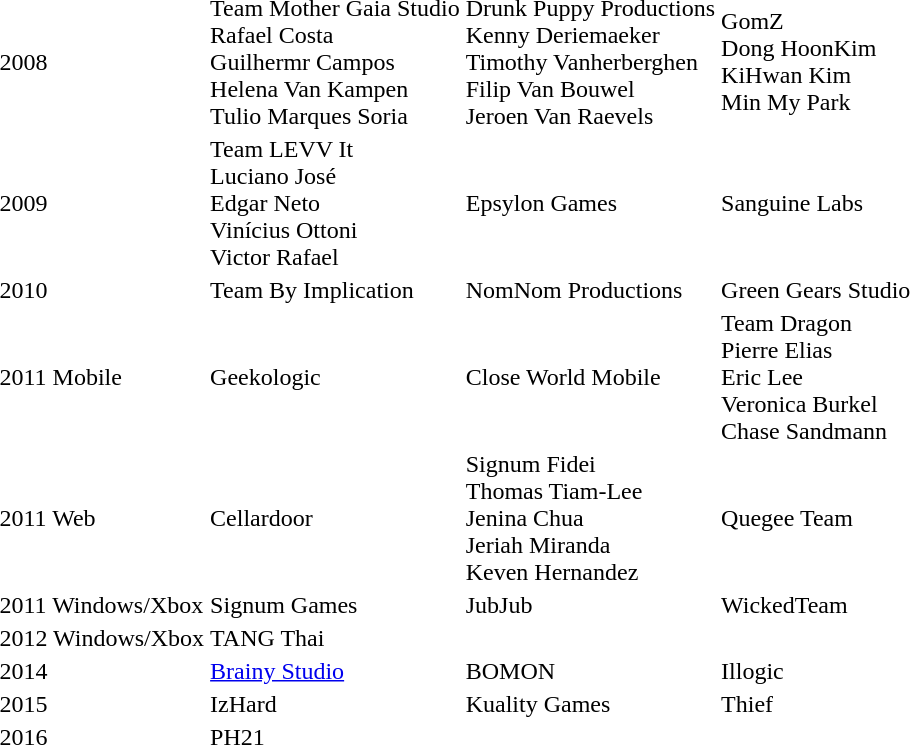<table>
<tr>
<td>2008</td>
<td> Team Mother Gaia Studio<br>Rafael Costa<br>
Guilhermr Campos<br>
Helena Van Kampen<br>
Tulio Marques Soria</td>
<td> Drunk Puppy Productions<br>Kenny Deriemaeker<br>
Timothy Vanherberghen<br>
Filip Van Bouwel<br>
Jeroen Van Raevels</td>
<td> GomZ<br>Dong HoonKim<br>
KiHwan Kim<br>
Min My Park</td>
</tr>
<tr>
<td>2009</td>
<td> Team LEVV It<br>Luciano José <br>
Edgar Neto <br>
Vinícius Ottoni <br>
Victor Rafael <br></td>
<td> Epsylon Games</td>
<td> Sanguine Labs</td>
</tr>
<tr>
<td>2010 </td>
<td> Team By Implication</td>
<td> NomNom Productions</td>
<td> Green Gears Studio</td>
</tr>
<tr>
<td>2011 Mobile</td>
<td> Geekologic</td>
<td> Close World Mobile</td>
<td> Team Dragon<br>Pierre Elias<br>
Eric Lee<br>
Veronica Burkel<br>
Chase Sandmann</td>
</tr>
<tr>
<td>2011 Web</td>
<td> Cellardoor</td>
<td> Signum Fidei<br>Thomas Tiam-Lee<br>
Jenina Chua<br>
Jeriah Miranda<br>
Keven Hernandez</td>
<td> Quegee Team</td>
</tr>
<tr>
<td>2011 Windows/Xbox</td>
<td> Signum Games</td>
<td> JubJub</td>
<td> WickedTeam</td>
</tr>
<tr>
<td>2012 Windows/Xbox</td>
<td> TANG Thai</td>
</tr>
<tr>
<td>2014</td>
<td> <a href='#'>Brainy Studio</a></td>
<td> BOMON</td>
<td> Illogic</td>
</tr>
<tr>
<td>2015 </td>
<td> IzHard</td>
<td> Kuality Games</td>
<td> Thief</td>
</tr>
<tr>
<td>2016</td>
<td> PH21</td>
</tr>
<tr>
</tr>
</table>
